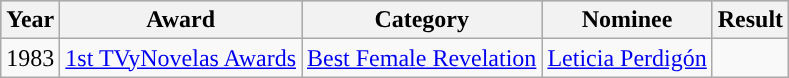<table class="wikitable">
<tr style="background:#b0c4de;">
<th>Year</th>
<th>Award</th>
<th>Category</th>
<th>Nominee</th>
<th>Result</th>
</tr>
<tr>
<td>1983</td>
<td><a href='#'>1st TVyNovelas Awards</a></td>
<td><a href='#'>Best Female Revelation</a></td>
<td><a href='#'>Leticia Perdigón</a></td>
<td></td>
</tr>
</table>
